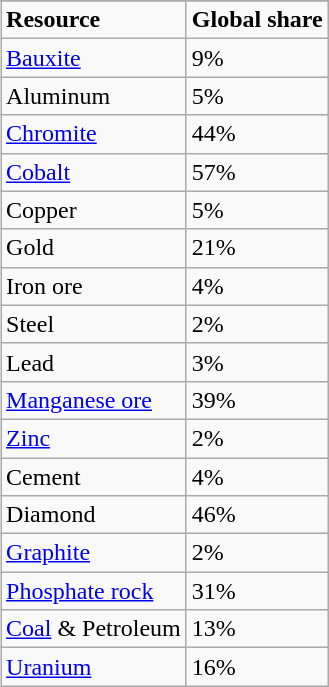<table class="wikitable" align="right">
<tr>
</tr>
<tr>
<td><strong>Resource</strong></td>
<td><strong>Global share</strong></td>
</tr>
<tr>
<td><a href='#'>Bauxite</a></td>
<td>9%</td>
</tr>
<tr>
<td>Aluminum</td>
<td>5%</td>
</tr>
<tr>
<td><a href='#'>Chromite</a></td>
<td>44%</td>
</tr>
<tr>
<td><a href='#'>Cobalt</a></td>
<td>57%</td>
</tr>
<tr>
<td>Copper</td>
<td>5%</td>
</tr>
<tr>
<td>Gold</td>
<td>21%</td>
</tr>
<tr>
<td>Iron ore</td>
<td>4%</td>
</tr>
<tr>
<td>Steel</td>
<td>2%</td>
</tr>
<tr>
<td>Lead</td>
<td>3%</td>
</tr>
<tr>
<td><a href='#'>Manganese ore</a></td>
<td>39%</td>
</tr>
<tr>
<td><a href='#'>Zinc</a></td>
<td>2%</td>
</tr>
<tr>
<td>Cement</td>
<td>4%</td>
</tr>
<tr>
<td>Diamond</td>
<td>46%</td>
</tr>
<tr>
<td><a href='#'>Graphite</a></td>
<td>2%</td>
</tr>
<tr>
<td><a href='#'>Phosphate rock</a></td>
<td>31%</td>
</tr>
<tr>
<td><a href='#'>Coal</a> & Petroleum</td>
<td>13%</td>
</tr>
<tr>
<td><a href='#'>Uranium</a></td>
<td>16%</td>
</tr>
</table>
